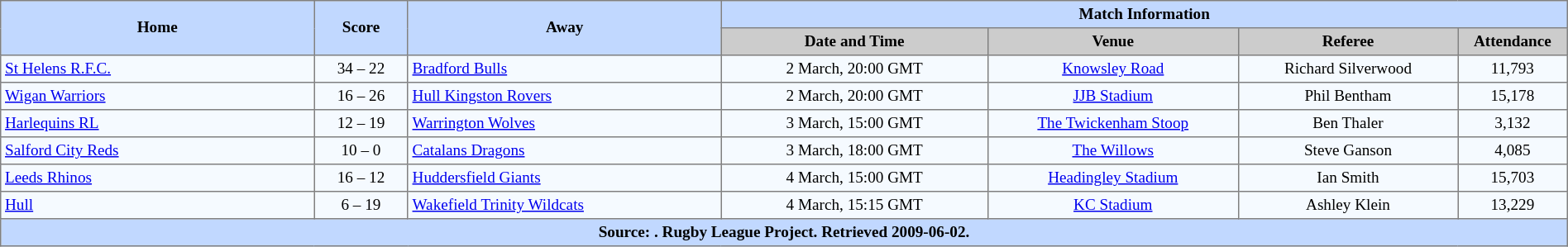<table border="1" cellpadding="3" cellspacing="0" style="border-collapse:collapse; font-size:80%; text-align:center; width:100%;">
<tr style="background:#c1d8ff;">
<th rowspan="2" style="width:20%;">Home</th>
<th rowspan="2" style="width:6%;">Score</th>
<th rowspan="2" style="width:20%;">Away</th>
<th colspan=6>Match Information</th>
</tr>
<tr style="background:#ccc;">
<th width=17%>Date and Time</th>
<th width=16%>Venue</th>
<th width=14%>Referee</th>
<th width=7%>Attendance</th>
</tr>
<tr style="background:#f5faff;">
<td align=left> <a href='#'>St Helens R.F.C.</a></td>
<td>34 – 22</td>
<td align=left> <a href='#'>Bradford Bulls</a></td>
<td>2 March, 20:00 GMT</td>
<td><a href='#'>Knowsley Road</a></td>
<td>Richard Silverwood</td>
<td>11,793</td>
</tr>
<tr style="background:#f5faff;">
<td align=left> <a href='#'>Wigan Warriors</a></td>
<td>16 – 26</td>
<td align=left> <a href='#'>Hull Kingston Rovers</a></td>
<td>2 March, 20:00 GMT</td>
<td><a href='#'>JJB Stadium</a></td>
<td>Phil Bentham</td>
<td>15,178</td>
</tr>
<tr style="background:#f5faff;">
<td align=left> <a href='#'>Harlequins RL</a></td>
<td>12 – 19</td>
<td align=left> <a href='#'>Warrington Wolves</a></td>
<td>3 March, 15:00 GMT</td>
<td><a href='#'>The Twickenham Stoop</a></td>
<td>Ben Thaler</td>
<td>3,132</td>
</tr>
<tr style="background:#f5faff;">
<td align=left> <a href='#'>Salford City Reds</a></td>
<td>10 – 0</td>
<td align=left> <a href='#'>Catalans Dragons</a></td>
<td>3 March, 18:00 GMT</td>
<td><a href='#'>The Willows</a></td>
<td>Steve Ganson</td>
<td>4,085</td>
</tr>
<tr style="background:#f5faff;">
<td align=left> <a href='#'>Leeds Rhinos</a></td>
<td>16 – 12</td>
<td align=left> <a href='#'>Huddersfield Giants</a></td>
<td>4 March, 15:00 GMT</td>
<td><a href='#'>Headingley Stadium</a></td>
<td>Ian Smith</td>
<td>15,703</td>
</tr>
<tr style="background:#f5faff;">
<td align=left> <a href='#'>Hull</a></td>
<td>6 – 19</td>
<td align=left> <a href='#'>Wakefield Trinity Wildcats</a></td>
<td>4 March, 15:15 GMT</td>
<td><a href='#'>KC Stadium</a></td>
<td>Ashley Klein</td>
<td>13,229</td>
</tr>
<tr style="background:#c1d8ff;">
<th colspan=10>Source: . Rugby League Project. Retrieved 2009-06-02.</th>
</tr>
</table>
